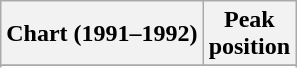<table class="wikitable sortable">
<tr>
<th align="left">Chart (1991–1992)</th>
<th align="center">Peak<br>position</th>
</tr>
<tr>
</tr>
<tr>
</tr>
</table>
